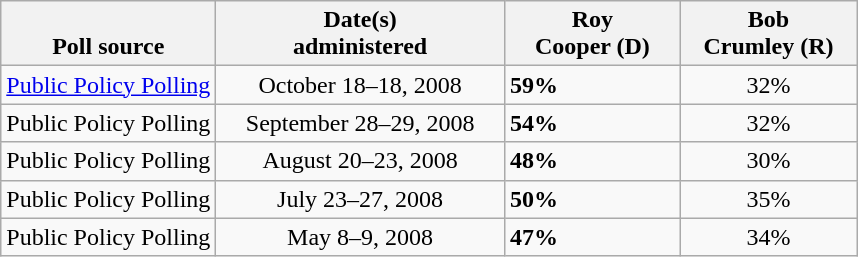<table class="wikitable">
<tr valign= bottom>
<th>Poll source</th>
<th style="width:185px;">Date(s)<br>administered</th>
<th width=110px>Roy<br>Cooper (D)</th>
<th width=110px>Bob<br>Crumley (R)</th>
</tr>
<tr>
<td><a href='#'>Public Policy Polling</a></td>
<td align=center>October 18–18, 2008</td>
<td><strong>59%</strong></td>
<td align=center>32%</td>
</tr>
<tr>
<td>Public Policy Polling</td>
<td align=center>September 28–29, 2008</td>
<td><strong>54%</strong></td>
<td align=center>32%</td>
</tr>
<tr>
<td>Public Policy Polling</td>
<td align=center>August 20–23, 2008</td>
<td><strong>48%</strong></td>
<td align=center>30%</td>
</tr>
<tr>
<td>Public Policy Polling</td>
<td align=center>July 23–27, 2008</td>
<td><strong>50%</strong></td>
<td align=center>35%</td>
</tr>
<tr>
<td>Public Policy Polling</td>
<td align=center>May 8–9, 2008</td>
<td><strong>47%</strong></td>
<td align=center>34%</td>
</tr>
</table>
